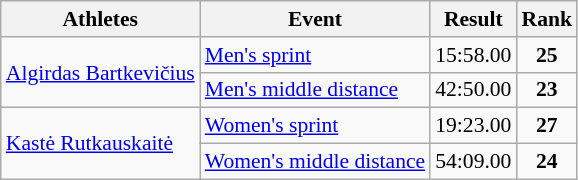<table class="wikitable" style="font-size:90%;">
<tr>
<th>Athletes</th>
<th>Event</th>
<th>Result</th>
<th>Rank</th>
</tr>
<tr align="center">
<td rowspan="2" align="left"><a href='#'>Algirdas Bartkevičius</a></td>
<td align="left"><a href='#'>Men's sprint</a></td>
<td>15:58.00</td>
<td><strong>25</strong></td>
</tr>
<tr align="center">
<td align="left"><a href='#'>Men's middle distance</a></td>
<td>42:50.00</td>
<td><strong>23</strong></td>
</tr>
<tr align="center">
<td rowspan="2" align="left"><a href='#'>Kastė Rutkauskaitė</a></td>
<td align="left"><a href='#'>Women's sprint</a></td>
<td>19:23.00</td>
<td><strong>27</strong></td>
</tr>
<tr align="center">
<td align="left"><a href='#'>Women's middle distance</a></td>
<td>54:09.00</td>
<td><strong>24</strong></td>
</tr>
</table>
